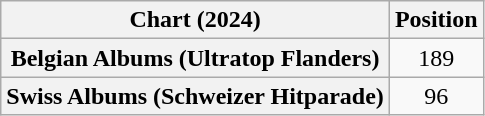<table class="wikitable sortable plainrowheaders" style="text-align:center">
<tr>
<th scope="col">Chart (2024)</th>
<th scope="col">Position</th>
</tr>
<tr>
<th scope="row">Belgian Albums (Ultratop Flanders)</th>
<td>189</td>
</tr>
<tr>
<th scope="row">Swiss Albums (Schweizer Hitparade)</th>
<td>96</td>
</tr>
</table>
